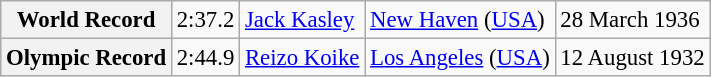<table class="wikitable" style="font-size:95%;">
<tr>
<th>World Record</th>
<td>2:37.2</td>
<td> <a href='#'>Jack Kasley</a></td>
<td><a href='#'>New Haven</a> (<a href='#'>USA</a>)</td>
<td>28 March 1936</td>
</tr>
<tr>
<th>Olympic Record</th>
<td>2:44.9</td>
<td> <a href='#'>Reizo Koike</a></td>
<td><a href='#'>Los Angeles</a> (<a href='#'>USA</a>)</td>
<td>12 August 1932</td>
</tr>
</table>
